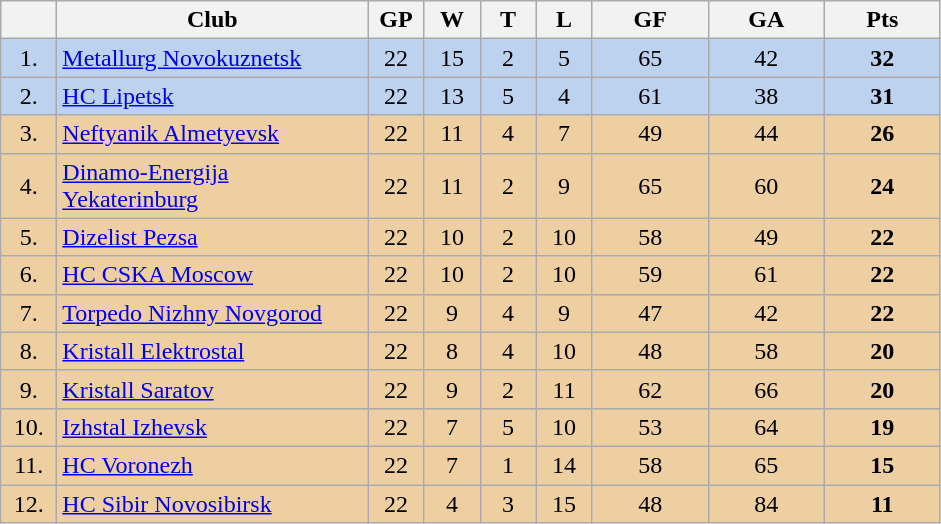<table class="wikitable">
<tr>
<th width="30"></th>
<th width="200">Club</th>
<th width="30">GP</th>
<th width="30">W</th>
<th width="30">T</th>
<th width="30">L</th>
<th width="70">GF</th>
<th width="70">GA</th>
<th width="70">Pts</th>
</tr>
<tr bgcolor="#BCD2EE" align="center">
<td>1.</td>
<td align="left"><a href='#'>Metallurg Novokuznetsk</a></td>
<td>22</td>
<td>15</td>
<td>2</td>
<td>5</td>
<td>65</td>
<td>42</td>
<td><strong>32</strong></td>
</tr>
<tr bgcolor="#BCD2EE" align="center">
<td>2.</td>
<td align="left"><a href='#'>HC Lipetsk</a></td>
<td>22</td>
<td>13</td>
<td>5</td>
<td>4</td>
<td>61</td>
<td>38</td>
<td><strong>31</strong></td>
</tr>
<tr bgcolor="#EECFA1" align="center">
<td>3.</td>
<td align="left"><a href='#'>Neftyanik Almetyevsk</a></td>
<td>22</td>
<td>11</td>
<td>4</td>
<td>7</td>
<td>49</td>
<td>44</td>
<td><strong>26</strong></td>
</tr>
<tr bgcolor="#EECFA1" align="center">
<td>4.</td>
<td align="left"><a href='#'>Dinamo-Energija Yekaterinburg</a></td>
<td>22</td>
<td>11</td>
<td>2</td>
<td>9</td>
<td>65</td>
<td>60</td>
<td><strong>24</strong></td>
</tr>
<tr bgcolor="#EECFA1" align="center">
<td>5.</td>
<td align="left"><a href='#'>Dizelist Pezsa</a></td>
<td>22</td>
<td>10</td>
<td>2</td>
<td>10</td>
<td>58</td>
<td>49</td>
<td><strong>22</strong></td>
</tr>
<tr bgcolor="#EECFA1" align="center">
<td>6.</td>
<td align="left"><a href='#'>HC CSKA Moscow</a></td>
<td>22</td>
<td>10</td>
<td>2</td>
<td>10</td>
<td>59</td>
<td>61</td>
<td><strong>22</strong></td>
</tr>
<tr bgcolor="#EECFA1" align="center">
<td>7.</td>
<td align="left"><a href='#'>Torpedo Nizhny Novgorod</a></td>
<td>22</td>
<td>9</td>
<td>4</td>
<td>9</td>
<td>47</td>
<td>42</td>
<td><strong>22</strong></td>
</tr>
<tr bgcolor="#EECFA1" align="center">
<td>8.</td>
<td align="left"><a href='#'>Kristall Elektrostal</a></td>
<td>22</td>
<td>8</td>
<td>4</td>
<td>10</td>
<td>48</td>
<td>58</td>
<td><strong>20</strong></td>
</tr>
<tr bgcolor="#EECFA1" align="center">
<td>9.</td>
<td align="left"><a href='#'>Kristall Saratov</a></td>
<td>22</td>
<td>9</td>
<td>2</td>
<td>11</td>
<td>62</td>
<td>66</td>
<td><strong>20</strong></td>
</tr>
<tr bgcolor="#EECFA1" align="center">
<td>10.</td>
<td align="left"><a href='#'>Izhstal Izhevsk</a></td>
<td>22</td>
<td>7</td>
<td>5</td>
<td>10</td>
<td>53</td>
<td>64</td>
<td><strong>19</strong></td>
</tr>
<tr bgcolor="#EECFA1" align="center">
<td>11.</td>
<td align="left"><a href='#'>HC Voronezh</a></td>
<td>22</td>
<td>7</td>
<td>1</td>
<td>14</td>
<td>58</td>
<td>65</td>
<td><strong>15</strong></td>
</tr>
<tr bgcolor="#EECFA1" align="center">
<td>12.</td>
<td align="left"><a href='#'>HC Sibir Novosibirsk</a></td>
<td>22</td>
<td>4</td>
<td>3</td>
<td>15</td>
<td>48</td>
<td>84</td>
<td><strong>11</strong></td>
</tr>
</table>
